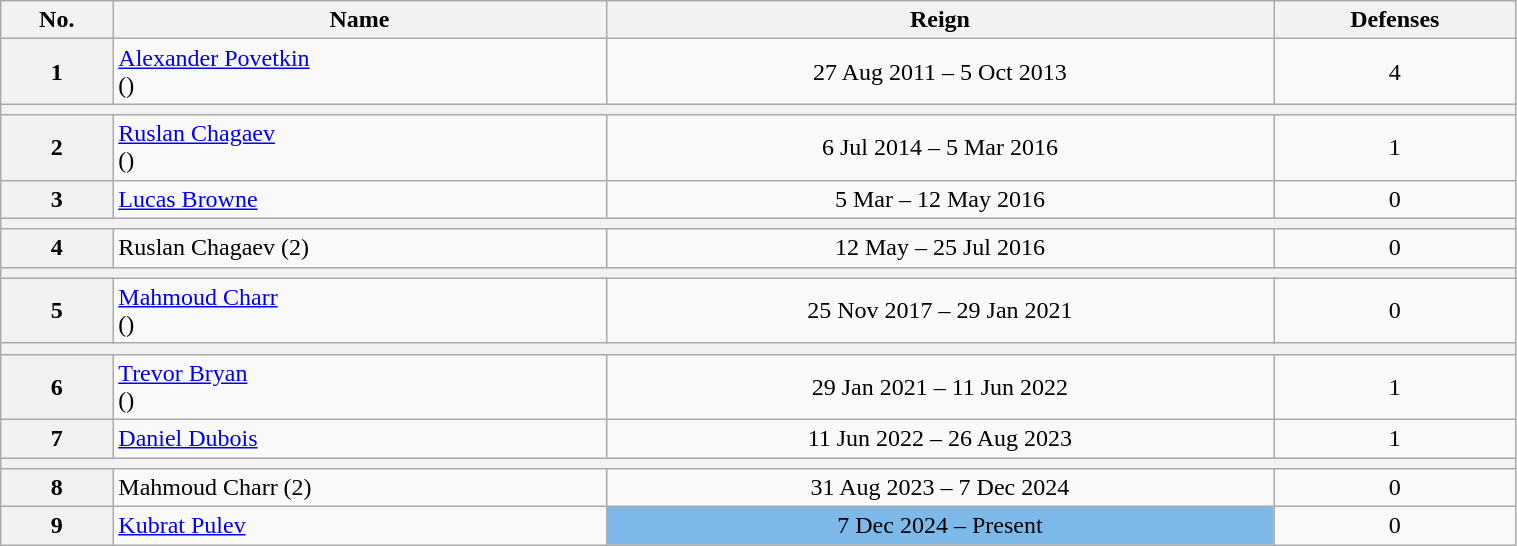<table class="wikitable sortable" style="width:80%">
<tr>
<th>No.</th>
<th>Name</th>
<th>Reign</th>
<th>Defenses</th>
</tr>
<tr align=center>
<th>1</th>
<td align=left><a href='#'>Alexander Povetkin</a><br>()</td>
<td>27 Aug 2011 – 5 Oct 2013</td>
<td>4</td>
</tr>
<tr align=center>
<th colspan="4"></th>
</tr>
<tr align=center>
<th>2</th>
<td align=left><a href='#'>Ruslan Chagaev</a><br>()</td>
<td>6 Jul 2014 – 5 Mar 2016</td>
<td>1</td>
</tr>
<tr align=center>
<th>3</th>
<td align=left><a href='#'>Lucas Browne</a></td>
<td>5 Mar – 12 May 2016</td>
<td>0</td>
</tr>
<tr align=center>
<th colspan="4"></th>
</tr>
<tr align=center>
<th>4</th>
<td align=left>Ruslan Chagaev (2)<br></td>
<td>12 May – 25 Jul 2016</td>
<td>0</td>
</tr>
<tr align=center>
<th colspan="4"></th>
</tr>
<tr align=center>
<th>5</th>
<td align=left><a href='#'>Mahmoud Charr</a><br>()</td>
<td>25 Nov 2017 – 29 Jan 2021</td>
<td>0</td>
</tr>
<tr align=center>
<th colspan="4"></th>
</tr>
<tr align=center>
<th>6</th>
<td align=left><a href='#'>Trevor Bryan</a><br>()</td>
<td>29 Jan 2021 – 11 Jun 2022</td>
<td>1</td>
</tr>
<tr align=center>
<th>7</th>
<td align=left><a href='#'>Daniel Dubois</a></td>
<td>11 Jun 2022 – 26 Aug 2023</td>
<td>1</td>
</tr>
<tr align=center>
<th colspan="4"></th>
</tr>
<tr align=center>
<th>8</th>
<td align=left>Mahmoud Charr (2)<br></td>
<td>31 Aug 2023 – 7 Dec 2024</td>
<td>0</td>
</tr>
<tr align=center>
<th>9</th>
<td align=left><a href='#'>Kubrat Pulev</a></td>
<td style="background:#7CB9E8;">7 Dec 2024 – Present</td>
<td>0</td>
</tr>
</table>
